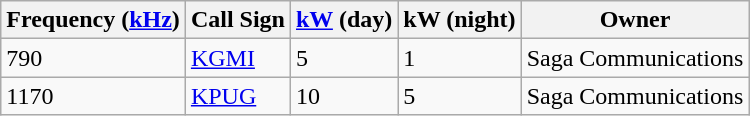<table class="wikitable">
<tr>
<th>Frequency (<a href='#'>kHz</a>)</th>
<th>Call Sign</th>
<th><a href='#'>kW</a> (day)</th>
<th>kW (night)</th>
<th>Owner</th>
</tr>
<tr>
<td>790</td>
<td><a href='#'>KGMI</a></td>
<td>5</td>
<td>1</td>
<td>Saga Communications</td>
</tr>
<tr>
<td>1170</td>
<td><a href='#'>KPUG</a></td>
<td>10</td>
<td>5</td>
<td>Saga Communications</td>
</tr>
</table>
